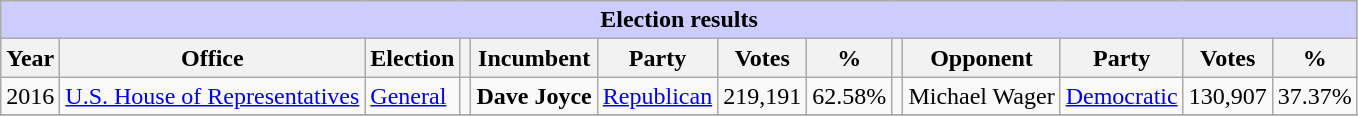<table class="wikitable collapsible">
<tr bgcolor=#cccccc>
<th colspan=24 style="background: #ccccff;">Election results</th>
</tr>
<tr>
<th><strong>Year</strong></th>
<th><strong>Office</strong></th>
<th><strong>Election</strong></th>
<th></th>
<th><strong>Incumbent</strong></th>
<th><strong>Party</strong></th>
<th><strong>Votes</strong></th>
<th><strong>%</strong></th>
<th></th>
<th><strong>Opponent</strong></th>
<th><strong>Party</strong></th>
<th><strong>Votes</strong></th>
<th><strong>%</strong></th>
</tr>
<tr>
<td>2016</td>
<td><a href='#'>U.S. House of Representatives</a></td>
<td><a href='#'>General</a></td>
<td></td>
<td><strong>Dave Joyce</strong></td>
<td><a href='#'>Republican</a></td>
<td>219,191</td>
<td>62.58%</td>
<td></td>
<td>Michael Wager</td>
<td><a href='#'>Democratic</a></td>
<td>130,907</td>
<td>37.37%</td>
</tr>
<tr>
</tr>
</table>
